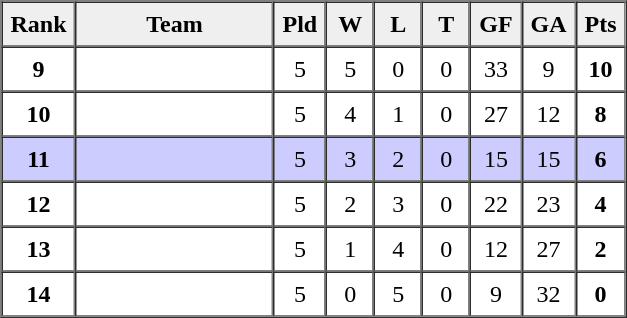<table border=1 cellpadding=5 cellspacing=0>
<tr>
<th bgcolor="#efefef" width="20">Rank</th>
<th bgcolor="#efefef" width="120">Team</th>
<th bgcolor="#efefef" width="20">Pld</th>
<th bgcolor="#efefef" width="20">W</th>
<th bgcolor="#efefef" width="20">L</th>
<th bgcolor="#efefef" width="20">T</th>
<th bgcolor="#efefef" width="20">GF</th>
<th bgcolor="#efefef" width="20">GA</th>
<th bgcolor="#efefef" width="20">Pts</th>
</tr>
<tr align=center>
<td><strong>9</strong></td>
<td align=left></td>
<td>5</td>
<td>5</td>
<td>0</td>
<td>0</td>
<td>33</td>
<td>9</td>
<td><strong>10</strong></td>
</tr>
<tr align=center>
<td><strong>10</strong></td>
<td align=left></td>
<td>5</td>
<td>4</td>
<td>1</td>
<td>0</td>
<td>27</td>
<td>12</td>
<td><strong>8</strong></td>
</tr>
<tr align=center bgcolor="ccccff">
<td><strong>11</strong></td>
<td align=left></td>
<td>5</td>
<td>3</td>
<td>2</td>
<td>0</td>
<td>15</td>
<td>15</td>
<td><strong>6</strong></td>
</tr>
<tr align=center>
<td><strong>12</strong></td>
<td align=left></td>
<td>5</td>
<td>2</td>
<td>3</td>
<td>0</td>
<td>22</td>
<td>23</td>
<td><strong>4</strong></td>
</tr>
<tr align=center>
<td><strong>13</strong></td>
<td align=left></td>
<td>5</td>
<td>1</td>
<td>4</td>
<td>0</td>
<td>12</td>
<td>27</td>
<td><strong>2</strong></td>
</tr>
<tr align=center>
<td><strong>14</strong></td>
<td align=left></td>
<td>5</td>
<td>0</td>
<td>5</td>
<td>0</td>
<td>9</td>
<td>32</td>
<td><strong>0</strong></td>
</tr>
</table>
